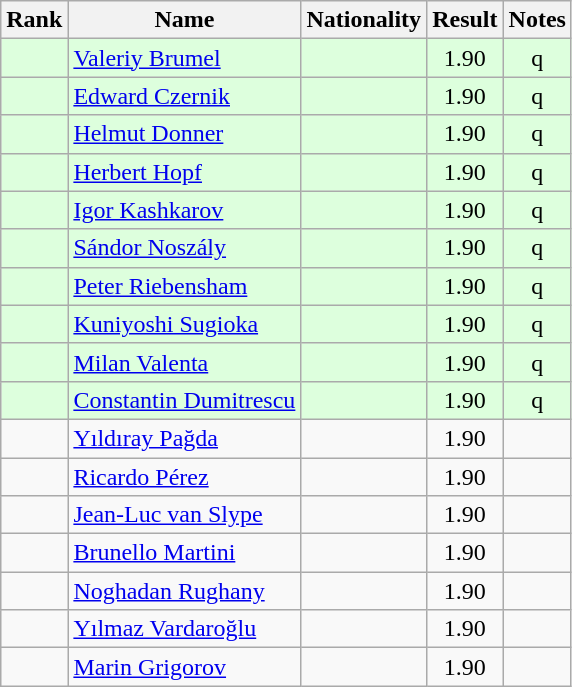<table class="wikitable sortable" style="text-align:center">
<tr>
<th>Rank</th>
<th>Name</th>
<th>Nationality</th>
<th>Result</th>
<th>Notes</th>
</tr>
<tr bgcolor=ddffdd>
<td></td>
<td align=left><a href='#'>Valeriy Brumel</a></td>
<td align=left></td>
<td>1.90</td>
<td>q</td>
</tr>
<tr bgcolor=ddffdd>
<td></td>
<td align=left><a href='#'>Edward Czernik</a></td>
<td align=left></td>
<td>1.90</td>
<td>q</td>
</tr>
<tr bgcolor=ddffdd>
<td></td>
<td align=left><a href='#'>Helmut Donner</a></td>
<td align=left></td>
<td>1.90</td>
<td>q</td>
</tr>
<tr bgcolor=ddffdd>
<td></td>
<td align=left><a href='#'>Herbert Hopf</a></td>
<td align=left></td>
<td>1.90</td>
<td>q</td>
</tr>
<tr bgcolor=ddffdd>
<td></td>
<td align=left><a href='#'>Igor Kashkarov</a></td>
<td align=left></td>
<td>1.90</td>
<td>q</td>
</tr>
<tr bgcolor=ddffdd>
<td></td>
<td align=left><a href='#'>Sándor Noszály</a></td>
<td align=left></td>
<td>1.90</td>
<td>q</td>
</tr>
<tr bgcolor=ddffdd>
<td></td>
<td align=left><a href='#'>Peter Riebensham</a></td>
<td align=left></td>
<td>1.90</td>
<td>q</td>
</tr>
<tr bgcolor=ddffdd>
<td></td>
<td align=left><a href='#'>Kuniyoshi Sugioka</a></td>
<td align=left></td>
<td>1.90</td>
<td>q</td>
</tr>
<tr bgcolor=ddffdd>
<td></td>
<td align=left><a href='#'>Milan Valenta</a></td>
<td align=left></td>
<td>1.90</td>
<td>q</td>
</tr>
<tr bgcolor=ddffdd>
<td></td>
<td align=left><a href='#'>Constantin Dumitrescu</a></td>
<td align=left></td>
<td>1.90</td>
<td>q</td>
</tr>
<tr>
<td></td>
<td align=left><a href='#'>Yıldıray Pağda</a></td>
<td align=left></td>
<td>1.90</td>
<td></td>
</tr>
<tr>
<td></td>
<td align=left><a href='#'>Ricardo Pérez</a></td>
<td align=left></td>
<td>1.90</td>
<td></td>
</tr>
<tr>
<td></td>
<td align=left><a href='#'>Jean-Luc van Slype</a></td>
<td align=left></td>
<td>1.90</td>
<td></td>
</tr>
<tr>
<td></td>
<td align=left><a href='#'>Brunello Martini</a></td>
<td align=left></td>
<td>1.90</td>
<td></td>
</tr>
<tr>
<td></td>
<td align=left><a href='#'>Noghadan Rughany</a></td>
<td align=left></td>
<td>1.90</td>
<td></td>
</tr>
<tr>
<td></td>
<td align=left><a href='#'>Yılmaz Vardaroğlu</a></td>
<td align=left></td>
<td>1.90</td>
<td></td>
</tr>
<tr>
<td></td>
<td align=left><a href='#'>Marin Grigorov</a></td>
<td align=left></td>
<td>1.90</td>
<td></td>
</tr>
</table>
